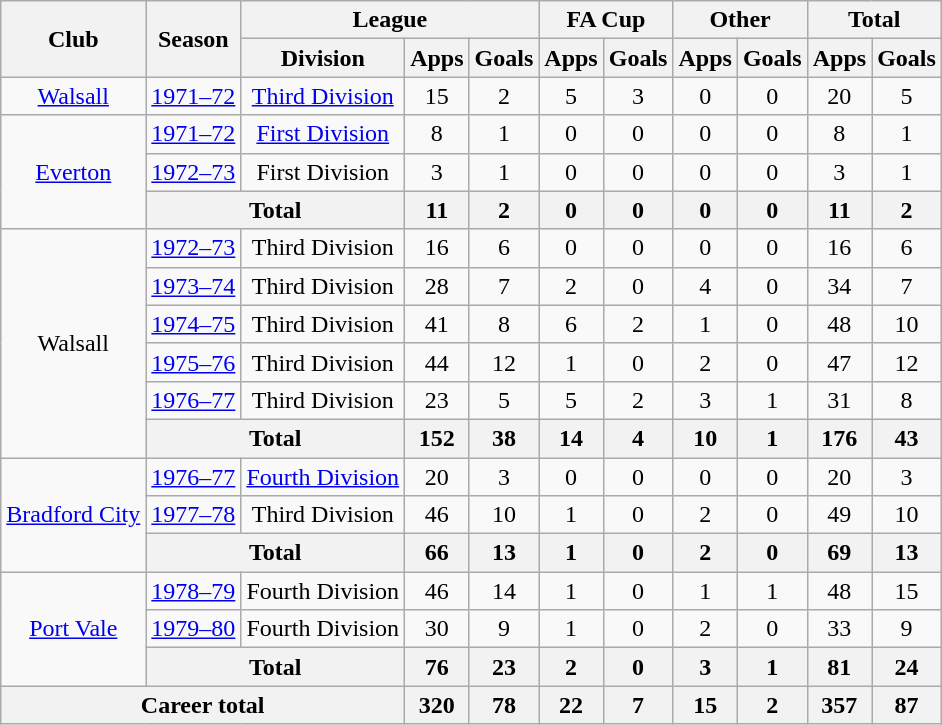<table class="wikitable" style="text-align: center;">
<tr>
<th rowspan="2">Club</th>
<th rowspan="2">Season</th>
<th colspan="3">League</th>
<th colspan="2">FA Cup</th>
<th colspan="2">Other</th>
<th colspan="2">Total</th>
</tr>
<tr>
<th>Division</th>
<th>Apps</th>
<th>Goals</th>
<th>Apps</th>
<th>Goals</th>
<th>Apps</th>
<th>Goals</th>
<th>Apps</th>
<th>Goals</th>
</tr>
<tr>
<td><a href='#'>Walsall</a></td>
<td><a href='#'>1971–72</a></td>
<td><a href='#'>Third Division</a></td>
<td>15</td>
<td>2</td>
<td>5</td>
<td>3</td>
<td>0</td>
<td>0</td>
<td>20</td>
<td>5</td>
</tr>
<tr>
<td rowspan="3"><a href='#'>Everton</a></td>
<td><a href='#'>1971–72</a></td>
<td><a href='#'>First Division</a></td>
<td>8</td>
<td>1</td>
<td>0</td>
<td>0</td>
<td>0</td>
<td>0</td>
<td>8</td>
<td>1</td>
</tr>
<tr>
<td><a href='#'>1972–73</a></td>
<td>First Division</td>
<td>3</td>
<td>1</td>
<td>0</td>
<td>0</td>
<td>0</td>
<td>0</td>
<td>3</td>
<td>1</td>
</tr>
<tr>
<th colspan="2">Total</th>
<th>11</th>
<th>2</th>
<th>0</th>
<th>0</th>
<th>0</th>
<th>0</th>
<th>11</th>
<th>2</th>
</tr>
<tr>
<td rowspan="6">Walsall</td>
<td><a href='#'>1972–73</a></td>
<td>Third Division</td>
<td>16</td>
<td>6</td>
<td>0</td>
<td>0</td>
<td>0</td>
<td>0</td>
<td>16</td>
<td>6</td>
</tr>
<tr>
<td><a href='#'>1973–74</a></td>
<td>Third Division</td>
<td>28</td>
<td>7</td>
<td>2</td>
<td>0</td>
<td>4</td>
<td>0</td>
<td>34</td>
<td>7</td>
</tr>
<tr>
<td><a href='#'>1974–75</a></td>
<td>Third Division</td>
<td>41</td>
<td>8</td>
<td>6</td>
<td>2</td>
<td>1</td>
<td>0</td>
<td>48</td>
<td>10</td>
</tr>
<tr>
<td><a href='#'>1975–76</a></td>
<td>Third Division</td>
<td>44</td>
<td>12</td>
<td>1</td>
<td>0</td>
<td>2</td>
<td>0</td>
<td>47</td>
<td>12</td>
</tr>
<tr>
<td><a href='#'>1976–77</a></td>
<td>Third Division</td>
<td>23</td>
<td>5</td>
<td>5</td>
<td>2</td>
<td>3</td>
<td>1</td>
<td>31</td>
<td>8</td>
</tr>
<tr>
<th colspan="2">Total</th>
<th>152</th>
<th>38</th>
<th>14</th>
<th>4</th>
<th>10</th>
<th>1</th>
<th>176</th>
<th>43</th>
</tr>
<tr>
<td rowspan="3"><a href='#'>Bradford City</a></td>
<td><a href='#'>1976–77</a></td>
<td><a href='#'>Fourth Division</a></td>
<td>20</td>
<td>3</td>
<td>0</td>
<td>0</td>
<td>0</td>
<td>0</td>
<td>20</td>
<td>3</td>
</tr>
<tr>
<td><a href='#'>1977–78</a></td>
<td>Third Division</td>
<td>46</td>
<td>10</td>
<td>1</td>
<td>0</td>
<td>2</td>
<td>0</td>
<td>49</td>
<td>10</td>
</tr>
<tr>
<th colspan="2">Total</th>
<th>66</th>
<th>13</th>
<th>1</th>
<th>0</th>
<th>2</th>
<th>0</th>
<th>69</th>
<th>13</th>
</tr>
<tr>
<td rowspan="3"><a href='#'>Port Vale</a></td>
<td><a href='#'>1978–79</a></td>
<td>Fourth Division</td>
<td>46</td>
<td>14</td>
<td>1</td>
<td>0</td>
<td>1</td>
<td>1</td>
<td>48</td>
<td>15</td>
</tr>
<tr>
<td><a href='#'>1979–80</a></td>
<td>Fourth Division</td>
<td>30</td>
<td>9</td>
<td>1</td>
<td>0</td>
<td>2</td>
<td>0</td>
<td>33</td>
<td>9</td>
</tr>
<tr>
<th colspan="2">Total</th>
<th>76</th>
<th>23</th>
<th>2</th>
<th>0</th>
<th>3</th>
<th>1</th>
<th>81</th>
<th>24</th>
</tr>
<tr>
<th colspan="3">Career total</th>
<th>320</th>
<th>78</th>
<th>22</th>
<th>7</th>
<th>15</th>
<th>2</th>
<th>357</th>
<th>87</th>
</tr>
</table>
